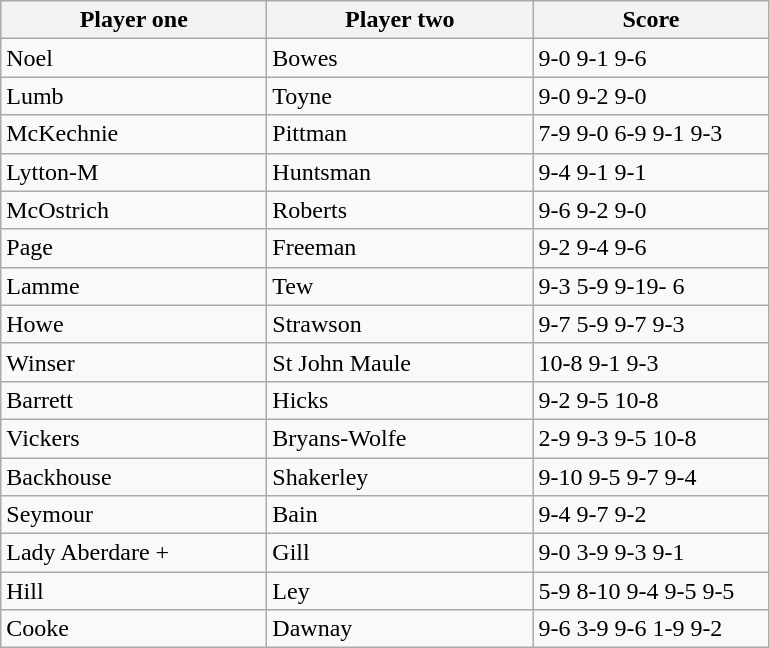<table class="wikitable">
<tr>
<th width=170>Player one</th>
<th width=170>Player two</th>
<th width=150>Score</th>
</tr>
<tr>
<td> Noel</td>
<td> Bowes</td>
<td>9-0 9-1 9-6</td>
</tr>
<tr>
<td> Lumb</td>
<td> Toyne</td>
<td>9-0 9-2 9-0</td>
</tr>
<tr>
<td> McKechnie</td>
<td> Pittman</td>
<td>7-9 9-0 6-9 9-1 9-3</td>
</tr>
<tr>
<td> Lytton-M</td>
<td> Huntsman</td>
<td>9-4 9-1 9-1</td>
</tr>
<tr>
<td> McOstrich</td>
<td> Roberts</td>
<td>9-6 9-2 9-0</td>
</tr>
<tr>
<td> Page</td>
<td> Freeman</td>
<td>9-2 9-4 9-6</td>
</tr>
<tr>
<td> Lamme</td>
<td> Tew</td>
<td>9-3 5-9 9-19- 6</td>
</tr>
<tr>
<td> Howe</td>
<td> Strawson</td>
<td>9-7 5-9 9-7 9-3</td>
</tr>
<tr>
<td> Winser</td>
<td> St John Maule</td>
<td>10-8 9-1 9-3</td>
</tr>
<tr>
<td> Barrett</td>
<td> Hicks</td>
<td>9-2 9-5 10-8</td>
</tr>
<tr>
<td> Vickers</td>
<td> Bryans-Wolfe</td>
<td>2-9 9-3 9-5 10-8</td>
</tr>
<tr>
<td> Backhouse</td>
<td> Shakerley</td>
<td>9-10 9-5 9-7 9-4</td>
</tr>
<tr>
<td> Seymour</td>
<td> Bain</td>
<td>9-4 9-7 9-2</td>
</tr>
<tr>
<td> Lady Aberdare +</td>
<td> Gill</td>
<td>9-0 3-9 9-3 9-1</td>
</tr>
<tr>
<td> Hill</td>
<td> Ley</td>
<td>5-9 8-10 9-4 9-5 9-5</td>
</tr>
<tr>
<td> Cooke</td>
<td> Dawnay</td>
<td>9-6 3-9 9-6 1-9 9-2</td>
</tr>
</table>
